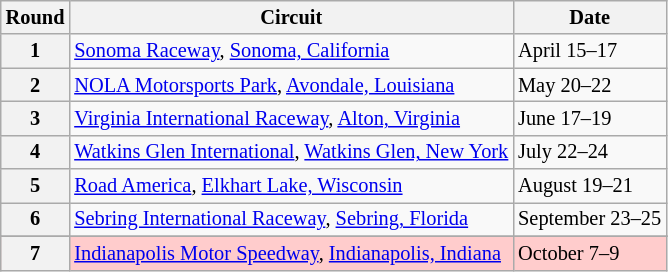<table class="wikitable" style="font-size:85%;">
<tr>
<th>Round</th>
<th>Circuit</th>
<th>Date</th>
</tr>
<tr>
<th>1</th>
<td> <a href='#'>Sonoma Raceway</a>, <a href='#'>Sonoma, California</a></td>
<td>April 15–17</td>
</tr>
<tr>
<th>2</th>
<td> <a href='#'>NOLA Motorsports Park</a>, <a href='#'>Avondale, Louisiana</a></td>
<td>May 20–22</td>
</tr>
<tr>
<th>3</th>
<td> <a href='#'>Virginia International Raceway</a>, <a href='#'>Alton, Virginia</a></td>
<td>June 17–19</td>
</tr>
<tr>
<th>4</th>
<td> <a href='#'>Watkins Glen International</a>, <a href='#'>Watkins Glen, New York</a></td>
<td>July 22–24</td>
</tr>
<tr>
<th>5</th>
<td> <a href='#'>Road America</a>, <a href='#'>Elkhart Lake, Wisconsin</a></td>
<td>August 19–21</td>
</tr>
<tr>
<th>6</th>
<td> <a href='#'>Sebring International Raceway</a>, <a href='#'>Sebring, Florida</a></td>
<td>September 23–25</td>
</tr>
<tr>
</tr>
<tr bgcolor=#ffcccc>
<th>7</th>
<td> <a href='#'>Indianapolis Motor Speedway</a>, <a href='#'>Indianapolis, Indiana</a></td>
<td>October 7–9</td>
</tr>
</table>
